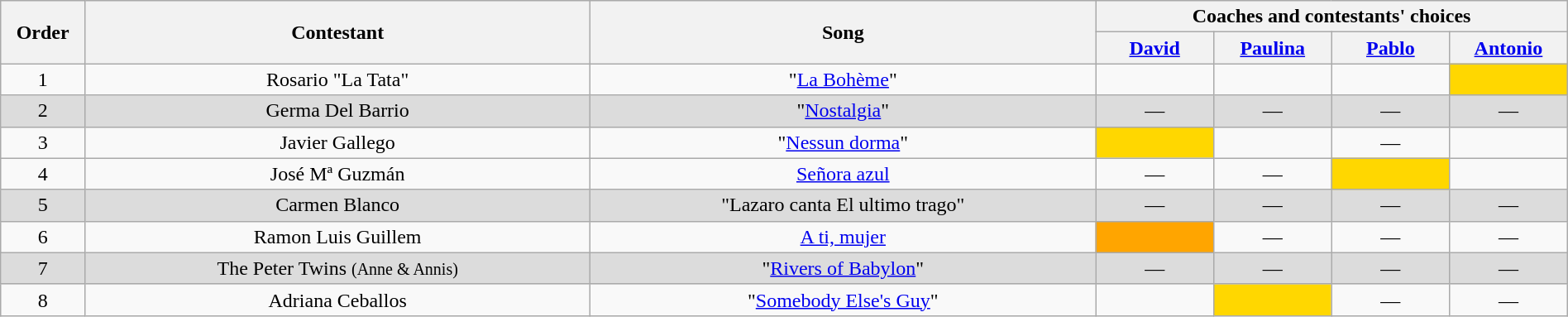<table class="wikitable" align="center" style="width:100%;">
<tr>
<th scope="col" rowspan="2" style="width:05%;">Order</th>
<th scope="col" rowspan="2" style="width:30%;">Contestant</th>
<th scope="col" rowspan="2" style="width:30%;">Song</th>
<th colspan="4" style="width:28%;">Coaches and contestants' choices</th>
</tr>
<tr>
<th style="width:7%;"><a href='#'>David</a></th>
<th style="width:7%;"><a href='#'>Paulina</a></th>
<th style="width:7%;"><a href='#'>Pablo</a></th>
<th style="width:7%;"><a href='#'>Antonio</a></th>
</tr>
<tr>
<td align="center">1</td>
<td align="center">Rosario "La Tata"</td>
<td align="center">"<a href='#'>La Bohème</a>"</td>
<td align="center"></td>
<td align="center"></td>
<td align="center"></td>
<td align="center" bgcolor="Gold"></td>
</tr>
<tr style="background:#dcdcdc;"|>
<td align="center">2</td>
<td align="center">Germa Del Barrio</td>
<td align="center">"<a href='#'>Nostalgia</a>"</td>
<td align="center">—</td>
<td align="center">—</td>
<td align="center">—</td>
<td align="center">—</td>
</tr>
<tr>
<td align="center">3</td>
<td align="center">Javier Gallego</td>
<td align="center">"<a href='#'>Nessun dorma</a>"</td>
<td align="center" bgcolor="Gold"></td>
<td align="center"></td>
<td align="center">—</td>
<td align="center"></td>
</tr>
<tr>
<td align="center">4</td>
<td align="center">José Mª Guzmán</td>
<td align="center"><a href='#'>Señora azul</a></td>
<td align="center">—</td>
<td align="center">—</td>
<td align="center" bgcolor="Gold"></td>
<td align="center"></td>
</tr>
<tr style="background:#dcdcdc;"|>
<td align="center">5</td>
<td align="center">Carmen Blanco</td>
<td align="center">"Lazaro canta El ultimo trago"</td>
<td align="center">—</td>
<td align="center">—</td>
<td align="center">—</td>
<td align="center">—</td>
</tr>
<tr>
<td align="center">6</td>
<td align="center">Ramon Luis Guillem</td>
<td align="center"><a href='#'>A ti, mujer</a></td>
<td align="center" bgcolor="Orange"></td>
<td align="center">—</td>
<td align="center">—</td>
<td align="center">—</td>
</tr>
<tr style="background:#dcdcdc;"|>
<td align="center">7</td>
<td align="center">The Peter Twins <small>(Anne & Annis)</small></td>
<td align="center">"<a href='#'>Rivers of Babylon</a>"</td>
<td align="center">—</td>
<td align="center">—</td>
<td align="center">—</td>
<td align="center">—</td>
</tr>
<tr>
<td align="center">8</td>
<td align="center">Adriana Ceballos</td>
<td align="center">"<a href='#'>Somebody Else's Guy</a>"</td>
<td align="center"></td>
<td align="center" bgcolor="Gold"></td>
<td align="center">—</td>
<td align="center">—</td>
</tr>
</table>
